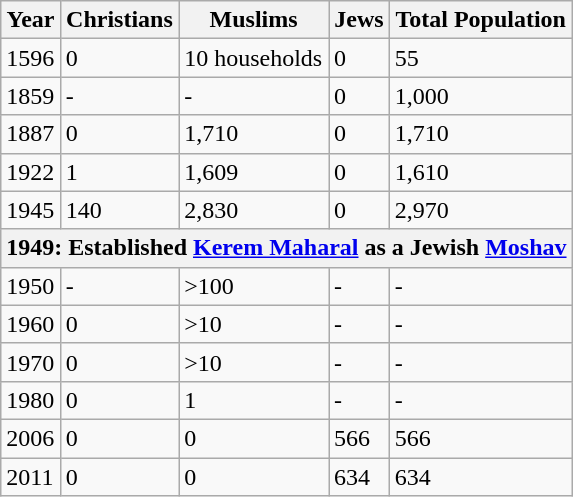<table class="wikitable">
<tr>
<th>Year</th>
<th>Christians</th>
<th>Muslims</th>
<th>Jews</th>
<th>Total Population</th>
</tr>
<tr>
<td>1596</td>
<td>0</td>
<td>10 households</td>
<td>0</td>
<td>55</td>
</tr>
<tr>
<td>1859</td>
<td>-</td>
<td>-</td>
<td>0</td>
<td>1,000</td>
</tr>
<tr>
<td>1887</td>
<td>0</td>
<td>1,710</td>
<td>0</td>
<td>1,710</td>
</tr>
<tr>
<td>1922</td>
<td>1</td>
<td>1,609</td>
<td>0</td>
<td>1,610</td>
</tr>
<tr>
<td>1945</td>
<td>140</td>
<td>2,830</td>
<td>0</td>
<td>2,970</td>
</tr>
<tr>
<th colspan="5">1949: Established <a href='#'>Kerem Maharal</a> as a Jewish <a href='#'>Moshav</a></th>
</tr>
<tr>
<td>1950</td>
<td>-</td>
<td>>100</td>
<td>-</td>
<td>-</td>
</tr>
<tr>
<td>1960</td>
<td>0</td>
<td>>10</td>
<td>-</td>
<td>-</td>
</tr>
<tr>
<td>1970</td>
<td>0</td>
<td>>10</td>
<td>-</td>
<td>-</td>
</tr>
<tr>
<td>1980</td>
<td>0</td>
<td>1</td>
<td>-</td>
<td>-</td>
</tr>
<tr>
<td>2006</td>
<td>0</td>
<td>0</td>
<td>566</td>
<td>566</td>
</tr>
<tr>
<td>2011</td>
<td>0</td>
<td>0</td>
<td>634</td>
<td>634</td>
</tr>
</table>
